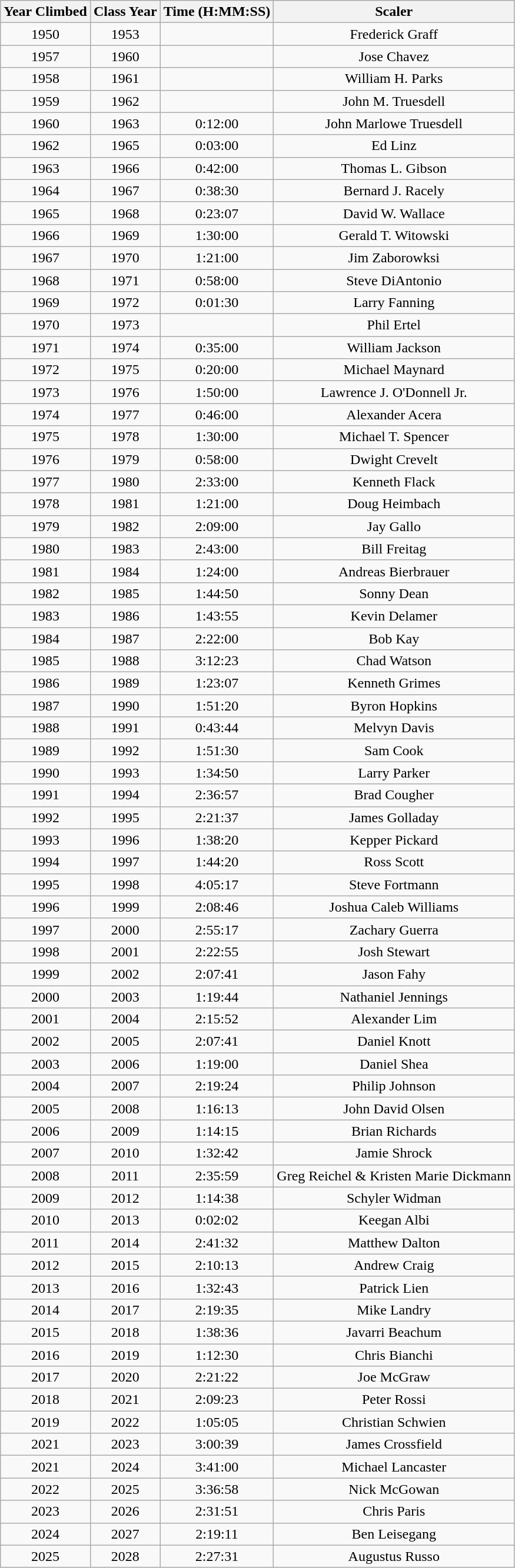<table class="wikitable sortable" style="text-align: center;">
<tr>
<th>Year Climbed</th>
<th>Class Year</th>
<th>Time (H:MM:SS)</th>
<th>Scaler</th>
</tr>
<tr>
<td>1950</td>
<td>1953</td>
<td></td>
<td>Frederick Graff</td>
</tr>
<tr>
<td>1957</td>
<td>1960</td>
<td></td>
<td>Jose Chavez</td>
</tr>
<tr>
<td>1958</td>
<td>1961</td>
<td></td>
<td>William H. Parks</td>
</tr>
<tr>
<td>1959</td>
<td>1962</td>
<td></td>
<td>John M. Truesdell</td>
</tr>
<tr>
<td>1960</td>
<td>1963</td>
<td>0:12:00</td>
<td>John Marlowe Truesdell</td>
</tr>
<tr>
<td>1962</td>
<td>1965</td>
<td>0:03:00</td>
<td>Ed Linz</td>
</tr>
<tr>
<td>1963</td>
<td>1966</td>
<td>0:42:00</td>
<td>Thomas L. Gibson</td>
</tr>
<tr>
<td>1964</td>
<td>1967</td>
<td>0:38:30</td>
<td>Bernard J. Racely</td>
</tr>
<tr>
<td>1965</td>
<td>1968</td>
<td>0:23:07</td>
<td>David W. Wallace</td>
</tr>
<tr>
<td>1966</td>
<td>1969</td>
<td>1:30:00</td>
<td>Gerald T. Witowski</td>
</tr>
<tr>
<td>1967</td>
<td>1970</td>
<td>1:21:00</td>
<td>Jim Zaborowksi</td>
</tr>
<tr>
<td>1968</td>
<td>1971</td>
<td>0:58:00</td>
<td>Steve DiAntonio</td>
</tr>
<tr>
<td>1969</td>
<td>1972</td>
<td>0:01:30</td>
<td>Larry Fanning</td>
</tr>
<tr>
<td>1970</td>
<td>1973</td>
<td></td>
<td>Phil Ertel</td>
</tr>
<tr>
<td>1971</td>
<td>1974</td>
<td>0:35:00</td>
<td>William Jackson</td>
</tr>
<tr>
<td>1972</td>
<td>1975</td>
<td>0:20:00</td>
<td>Michael Maynard</td>
</tr>
<tr>
<td>1973</td>
<td>1976</td>
<td>1:50:00</td>
<td>Lawrence J. O'Donnell Jr.</td>
</tr>
<tr>
<td>1974</td>
<td>1977</td>
<td>0:46:00</td>
<td>Alexander Acera</td>
</tr>
<tr>
<td>1975</td>
<td>1978</td>
<td>1:30:00</td>
<td>Michael T. Spencer</td>
</tr>
<tr>
<td>1976</td>
<td>1979</td>
<td>0:58:00</td>
<td>Dwight Crevelt</td>
</tr>
<tr>
<td>1977</td>
<td>1980</td>
<td>2:33:00</td>
<td>Kenneth Flack </td>
</tr>
<tr>
<td>1978</td>
<td>1981</td>
<td>1:21:00</td>
<td>Doug Heimbach</td>
</tr>
<tr>
<td>1979</td>
<td>1982</td>
<td>2:09:00</td>
<td>Jay Gallo</td>
</tr>
<tr>
<td>1980</td>
<td>1983</td>
<td>2:43:00</td>
<td>Bill Freitag</td>
</tr>
<tr>
<td>1981</td>
<td>1984</td>
<td>1:24:00</td>
<td>Andreas Bierbrauer</td>
</tr>
<tr>
<td>1982</td>
<td>1985</td>
<td>1:44:50</td>
<td>Sonny Dean</td>
</tr>
<tr>
<td>1983</td>
<td>1986</td>
<td>1:43:55</td>
<td>Kevin Delamer</td>
</tr>
<tr>
<td>1984</td>
<td>1987</td>
<td>2:22:00</td>
<td>Bob Kay</td>
</tr>
<tr>
<td>1985</td>
<td>1988</td>
<td>3:12:23</td>
<td>Chad Watson</td>
</tr>
<tr>
<td>1986</td>
<td>1989</td>
<td>1:23:07</td>
<td>Kenneth Grimes</td>
</tr>
<tr>
<td>1987</td>
<td>1990</td>
<td>1:51:20</td>
<td>Byron Hopkins</td>
</tr>
<tr>
<td>1988</td>
<td>1991</td>
<td>0:43:44</td>
<td>Melvyn Davis</td>
</tr>
<tr>
<td>1989</td>
<td>1992</td>
<td>1:51:30</td>
<td>Sam Cook</td>
</tr>
<tr>
<td>1990</td>
<td>1993</td>
<td>1:34:50</td>
<td>Larry Parker</td>
</tr>
<tr>
<td>1991</td>
<td>1994</td>
<td>2:36:57</td>
<td>Brad Cougher</td>
</tr>
<tr>
<td>1992</td>
<td>1995</td>
<td>2:21:37</td>
<td>James Golladay</td>
</tr>
<tr>
<td>1993</td>
<td>1996</td>
<td>1:38:20</td>
<td>Kepper Pickard</td>
</tr>
<tr>
<td>1994</td>
<td>1997</td>
<td>1:44:20</td>
<td>Ross Scott</td>
</tr>
<tr>
<td>1995</td>
<td>1998</td>
<td>4:05:17</td>
<td>Steve Fortmann</td>
</tr>
<tr>
<td>1996</td>
<td>1999</td>
<td>2:08:46</td>
<td>Joshua Caleb Williams</td>
</tr>
<tr>
<td>1997</td>
<td>2000</td>
<td>2:55:17</td>
<td>Zachary Guerra</td>
</tr>
<tr>
<td>1998</td>
<td>2001</td>
<td>2:22:55</td>
<td>Josh Stewart</td>
</tr>
<tr>
<td>1999</td>
<td>2002</td>
<td>2:07:41</td>
<td>Jason Fahy</td>
</tr>
<tr>
<td>2000</td>
<td>2003</td>
<td>1:19:44</td>
<td>Nathaniel Jennings</td>
</tr>
<tr>
<td>2001</td>
<td>2004</td>
<td>2:15:52</td>
<td>Alexander Lim</td>
</tr>
<tr>
<td>2002</td>
<td>2005</td>
<td>2:07:41</td>
<td>Daniel Knott</td>
</tr>
<tr>
<td>2003</td>
<td>2006</td>
<td>1:19:00</td>
<td>Daniel Shea</td>
</tr>
<tr>
<td>2004</td>
<td>2007</td>
<td>2:19:24</td>
<td>Philip Johnson</td>
</tr>
<tr>
<td>2005</td>
<td>2008</td>
<td>1:16:13</td>
<td>John David Olsen</td>
</tr>
<tr>
<td>2006</td>
<td>2009</td>
<td>1:14:15</td>
<td>Brian Richards</td>
</tr>
<tr>
<td>2007</td>
<td>2010</td>
<td>1:32:42</td>
<td>Jamie Shrock</td>
</tr>
<tr>
<td>2008</td>
<td>2011</td>
<td>2:35:59</td>
<td>Greg Reichel & Kristen Marie Dickmann</td>
</tr>
<tr>
<td>2009</td>
<td>2012</td>
<td>1:14:38</td>
<td>Schyler Widman</td>
</tr>
<tr>
<td>2010</td>
<td>2013</td>
<td>0:02:02</td>
<td>Keegan Albi</td>
</tr>
<tr>
<td>2011</td>
<td>2014</td>
<td>2:41:32</td>
<td>Matthew Dalton</td>
</tr>
<tr>
<td>2012</td>
<td>2015</td>
<td>2:10:13</td>
<td>Andrew Craig</td>
</tr>
<tr>
<td>2013</td>
<td>2016</td>
<td>1:32:43</td>
<td>Patrick Lien</td>
</tr>
<tr>
<td>2014</td>
<td>2017</td>
<td>2:19:35</td>
<td>Mike Landry</td>
</tr>
<tr>
<td>2015</td>
<td>2018</td>
<td>1:38:36</td>
<td>Javarri Beachum</td>
</tr>
<tr>
<td>2016</td>
<td>2019</td>
<td>1:12:30</td>
<td>Chris Bianchi</td>
</tr>
<tr>
<td>2017</td>
<td>2020</td>
<td>2:21:22</td>
<td>Joe McGraw</td>
</tr>
<tr>
<td>2018</td>
<td>2021</td>
<td>2:09:23</td>
<td>Peter Rossi</td>
</tr>
<tr>
<td>2019</td>
<td>2022</td>
<td>1:05:05</td>
<td>Christian Schwien</td>
</tr>
<tr>
<td>2021</td>
<td>2023</td>
<td>3:00:39</td>
<td>James Crossfield</td>
</tr>
<tr>
<td>2021</td>
<td>2024</td>
<td>3:41:00</td>
<td>Michael Lancaster</td>
</tr>
<tr>
<td>2022</td>
<td>2025</td>
<td>3:36:58</td>
<td>Nick McGowan</td>
</tr>
<tr>
<td>2023</td>
<td>2026</td>
<td>2:31:51</td>
<td>Chris Paris</td>
</tr>
<tr>
<td>2024</td>
<td>2027</td>
<td>2:19:11</td>
<td>Ben Leisegang</td>
</tr>
<tr>
<td>2025</td>
<td>2028</td>
<td>2:27:31</td>
<td>Augustus Russo</td>
</tr>
</table>
